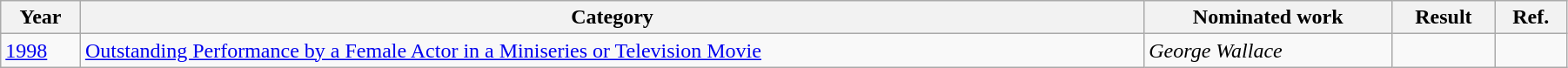<table class="wikitable" style="width:95%;">
<tr>
<th>Year</th>
<th>Category</th>
<th>Nominated work</th>
<th>Result</th>
<th>Ref.</th>
</tr>
<tr>
<td><a href='#'>1998</a></td>
<td><a href='#'>Outstanding Performance by a Female Actor in a Miniseries or Television Movie</a></td>
<td><em>George Wallace</em></td>
<td></td>
<td align="center"></td>
</tr>
</table>
